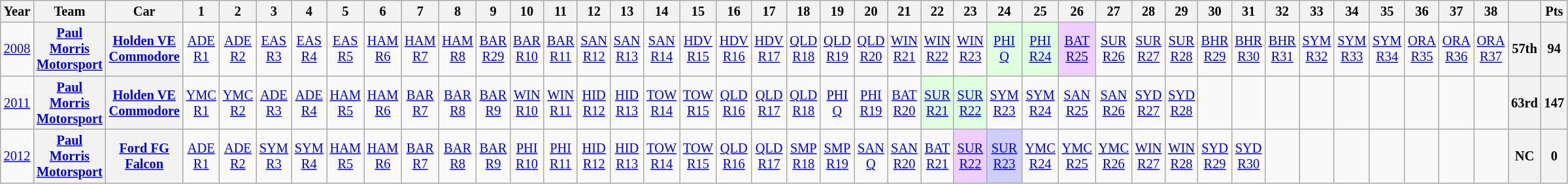<table class="wikitable" style="text-align:center; font-size:85%">
<tr>
<th>Year</th>
<th>Team</th>
<th>Car</th>
<th>1</th>
<th>2</th>
<th>3</th>
<th>4</th>
<th>5</th>
<th>6</th>
<th>7</th>
<th>8</th>
<th>9</th>
<th>10</th>
<th>11</th>
<th>12</th>
<th>13</th>
<th>14</th>
<th>15</th>
<th>16</th>
<th>17</th>
<th>18</th>
<th>19</th>
<th>20</th>
<th>21</th>
<th>22</th>
<th>23</th>
<th>24</th>
<th>25</th>
<th>26</th>
<th>27</th>
<th>28</th>
<th>29</th>
<th>30</th>
<th>31</th>
<th>32</th>
<th>33</th>
<th>34</th>
<th>35</th>
<th>36</th>
<th>37</th>
<th>38</th>
<th></th>
<th>Pts</th>
</tr>
<tr>
<td><a href='#'>2008</a></td>
<th><a href='#'>Paul Morris Motorsport</a></th>
<th><a href='#'>Holden VE Commodore</a></th>
<td><a href='#'>ADE<br>R1</a></td>
<td><a href='#'>ADE<br>R2</a></td>
<td><a href='#'>EAS<br>R3</a></td>
<td><a href='#'>EAS<br>R4</a></td>
<td><a href='#'>EAS<br>R5</a></td>
<td><a href='#'>HAM<br>R6</a></td>
<td><a href='#'>HAM<br>R7</a></td>
<td><a href='#'>HAM<br>R8</a></td>
<td><a href='#'>BAR<br>R29</a></td>
<td><a href='#'>BAR<br>R10</a></td>
<td><a href='#'>BAR<br>R11</a></td>
<td><a href='#'>SAN<br>R12</a></td>
<td><a href='#'>SAN<br>R13</a></td>
<td><a href='#'>SAN<br>R14</a></td>
<td><a href='#'>HDV<br>R15</a></td>
<td><a href='#'>HDV<br>R16</a></td>
<td><a href='#'>HDV<br>R17</a></td>
<td><a href='#'>QLD<br>R18</a></td>
<td><a href='#'>QLD<br>R19</a></td>
<td><a href='#'>QLD<br>R20</a></td>
<td><a href='#'>WIN<br>R21</a></td>
<td><a href='#'>WIN<br>R22</a></td>
<td><a href='#'>WIN<br>R23</a></td>
<td style="background:#dfffdf;"><a href='#'>PHI<br>Q</a><br></td>
<td style="background:#dfffdf;"><a href='#'>PHI<br>R24</a><br></td>
<td style="background:#EFCFFF;"><a href='#'>BAT<br>R25</a><br></td>
<td><a href='#'>SUR<br>R26</a></td>
<td><a href='#'>SUR<br>R27</a></td>
<td><a href='#'>SUR<br>R28</a></td>
<td><a href='#'>BHR<br>R29</a></td>
<td><a href='#'>BHR<br>R30</a></td>
<td><a href='#'>BHR<br>R31</a></td>
<td><a href='#'>SYM<br>R32</a></td>
<td><a href='#'>SYM<br>R33</a></td>
<td><a href='#'>SYM<br>R34</a></td>
<td><a href='#'>ORA<br>R35</a></td>
<td><a href='#'>ORA<br>R36</a></td>
<td><a href='#'>ORA<br>R37</a></td>
<th>57th</th>
<th>94</th>
</tr>
<tr>
<td><a href='#'>2011</a></td>
<th><a href='#'>Paul Morris Motorsport</a></th>
<th><a href='#'>Holden VE Commodore</a></th>
<td><a href='#'>YMC<br>R1</a></td>
<td><a href='#'>YMC<br>R2</a></td>
<td><a href='#'>ADE<br>R3</a></td>
<td><a href='#'>ADE<br>R4</a></td>
<td><a href='#'>HAM<br>R5</a></td>
<td><a href='#'>HAM<br>R6</a></td>
<td><a href='#'>BAR<br>R7</a></td>
<td><a href='#'>BAR<br>R8</a></td>
<td><a href='#'>BAR<br>R9</a></td>
<td><a href='#'>WIN<br>R10</a></td>
<td><a href='#'>WIN<br>R11</a></td>
<td><a href='#'>HID<br>R12</a></td>
<td><a href='#'>HID<br>R13</a></td>
<td><a href='#'>TOW<br>R14</a></td>
<td><a href='#'>TOW<br>R15</a></td>
<td><a href='#'>QLD<br>R16</a></td>
<td><a href='#'>QLD<br>R17</a></td>
<td><a href='#'>QLD<br>R18</a></td>
<td><a href='#'>PHI<br>Q</a></td>
<td><a href='#'>PHI<br>R19</a></td>
<td><a href='#'>BAT<br>R20</a></td>
<td style="background:#dfffdf;"><a href='#'>SUR<br>R21</a><br></td>
<td style="background:#dfffdf;"><a href='#'>SUR<br>R22</a><br></td>
<td><a href='#'>SYM<br>R23</a></td>
<td><a href='#'>SYM<br>R24</a></td>
<td><a href='#'>SAN<br>R25</a></td>
<td><a href='#'>SAN<br>R26</a></td>
<td><a href='#'>SYD<br>R27</a></td>
<td><a href='#'>SYD<br>R28</a></td>
<td></td>
<td></td>
<td></td>
<td></td>
<td></td>
<td></td>
<td></td>
<td></td>
<td></td>
<th>63rd</th>
<th>147</th>
</tr>
<tr>
<td><a href='#'>2012</a></td>
<th><a href='#'>Paul Morris Motorsport</a></th>
<th><a href='#'>Ford FG Falcon</a></th>
<td><a href='#'>ADE<br>R1</a></td>
<td><a href='#'>ADE<br>R2</a></td>
<td><a href='#'>SYM<br>R3</a></td>
<td><a href='#'>SYM<br>R4</a></td>
<td><a href='#'>HAM<br>R5</a></td>
<td><a href='#'>HAM<br>R6</a></td>
<td><a href='#'>BAR<br>R7</a></td>
<td><a href='#'>BAR<br>R8</a></td>
<td><a href='#'>BAR<br>R9</a></td>
<td><a href='#'>PHI<br>R10</a></td>
<td><a href='#'>PHI<br>R11</a></td>
<td><a href='#'>HID<br>R12</a></td>
<td><a href='#'>HID<br>R13</a></td>
<td><a href='#'>TOW<br>R14</a></td>
<td><a href='#'>TOW<br>R15</a></td>
<td><a href='#'>QLD<br>R16</a></td>
<td><a href='#'>QLD<br>R17</a></td>
<td><a href='#'>SMP<br>R18</a></td>
<td><a href='#'>SMP<br>R19</a></td>
<td><a href='#'>SAN<br>Q</a></td>
<td><a href='#'>SAN<br>R20</a></td>
<td><a href='#'>BAT<br>R21</a></td>
<td style="background:#EFCFFF;"><a href='#'>SUR<br>R22</a><br></td>
<td style="background:#cfcfff;"><a href='#'>SUR<br>R23</a><br></td>
<td><a href='#'>YMC<br>R24</a></td>
<td><a href='#'>YMC<br>R25</a></td>
<td><a href='#'>YMC<br>R26</a></td>
<td><a href='#'>WIN<br>R27</a></td>
<td><a href='#'>WIN<br>R28</a></td>
<td><a href='#'>SYD<br>R29</a></td>
<td><a href='#'>SYD<br>R30</a></td>
<td></td>
<td></td>
<td></td>
<td></td>
<td></td>
<td></td>
<td></td>
<th>NC</th>
<th>0</th>
</tr>
</table>
